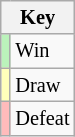<table class="wikitable" style="font-size: 85%">
<tr>
<th colspan="2">Key</th>
</tr>
<tr>
<td bgcolor=#BBF3BB></td>
<td>Win</td>
</tr>
<tr>
<td bgcolor=#FFFFBB></td>
<td>Draw</td>
</tr>
<tr>
<td bgcolor=#FFBBBB></td>
<td>Defeat</td>
</tr>
</table>
